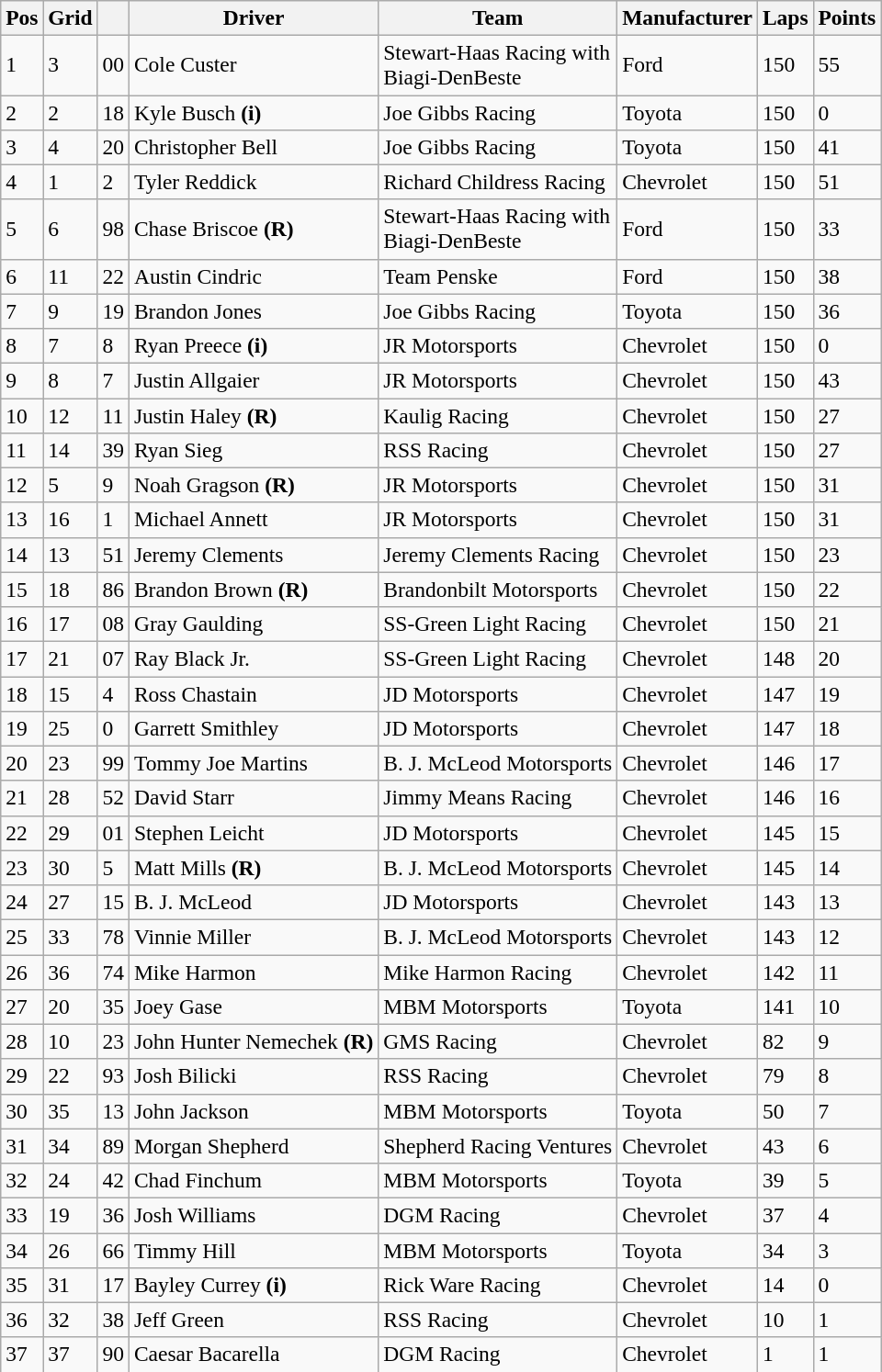<table class="wikitable" style="font-size:98%">
<tr>
<th>Pos</th>
<th>Grid</th>
<th></th>
<th>Driver</th>
<th>Team</th>
<th>Manufacturer</th>
<th>Laps</th>
<th>Points</th>
</tr>
<tr>
<td>1</td>
<td>3</td>
<td>00</td>
<td>Cole Custer</td>
<td>Stewart-Haas Racing with<br>Biagi-DenBeste</td>
<td>Ford</td>
<td>150</td>
<td>55</td>
</tr>
<tr>
<td>2</td>
<td>2</td>
<td>18</td>
<td>Kyle Busch <strong>(i)</strong></td>
<td>Joe Gibbs Racing</td>
<td>Toyota</td>
<td>150</td>
<td>0</td>
</tr>
<tr>
<td>3</td>
<td>4</td>
<td>20</td>
<td>Christopher Bell</td>
<td>Joe Gibbs Racing</td>
<td>Toyota</td>
<td>150</td>
<td>41</td>
</tr>
<tr>
<td>4</td>
<td>1</td>
<td>2</td>
<td>Tyler Reddick</td>
<td>Richard Childress Racing</td>
<td>Chevrolet</td>
<td>150</td>
<td>51</td>
</tr>
<tr>
<td>5</td>
<td>6</td>
<td>98</td>
<td>Chase Briscoe <strong>(R)</strong></td>
<td>Stewart-Haas Racing with<br>Biagi-DenBeste</td>
<td>Ford</td>
<td>150</td>
<td>33</td>
</tr>
<tr>
<td>6</td>
<td>11</td>
<td>22</td>
<td>Austin Cindric</td>
<td>Team Penske</td>
<td>Ford</td>
<td>150</td>
<td>38</td>
</tr>
<tr>
<td>7</td>
<td>9</td>
<td>19</td>
<td>Brandon Jones</td>
<td>Joe Gibbs Racing</td>
<td>Toyota</td>
<td>150</td>
<td>36</td>
</tr>
<tr>
<td>8</td>
<td>7</td>
<td>8</td>
<td>Ryan Preece <strong>(i)</strong></td>
<td>JR Motorsports</td>
<td>Chevrolet</td>
<td>150</td>
<td>0</td>
</tr>
<tr>
<td>9</td>
<td>8</td>
<td>7</td>
<td>Justin Allgaier</td>
<td>JR Motorsports</td>
<td>Chevrolet</td>
<td>150</td>
<td>43</td>
</tr>
<tr>
<td>10</td>
<td>12</td>
<td>11</td>
<td>Justin Haley <strong>(R)</strong></td>
<td>Kaulig Racing</td>
<td>Chevrolet</td>
<td>150</td>
<td>27</td>
</tr>
<tr>
<td>11</td>
<td>14</td>
<td>39</td>
<td>Ryan Sieg</td>
<td>RSS Racing</td>
<td>Chevrolet</td>
<td>150</td>
<td>27</td>
</tr>
<tr>
<td>12</td>
<td>5</td>
<td>9</td>
<td>Noah Gragson <strong>(R)</strong></td>
<td>JR Motorsports</td>
<td>Chevrolet</td>
<td>150</td>
<td>31</td>
</tr>
<tr>
<td>13</td>
<td>16</td>
<td>1</td>
<td>Michael Annett</td>
<td>JR Motorsports</td>
<td>Chevrolet</td>
<td>150</td>
<td>31</td>
</tr>
<tr>
<td>14</td>
<td>13</td>
<td>51</td>
<td>Jeremy Clements</td>
<td>Jeremy Clements Racing</td>
<td>Chevrolet</td>
<td>150</td>
<td>23</td>
</tr>
<tr>
<td>15</td>
<td>18</td>
<td>86</td>
<td>Brandon Brown <strong>(R)</strong></td>
<td>Brandonbilt Motorsports</td>
<td>Chevrolet</td>
<td>150</td>
<td>22</td>
</tr>
<tr>
<td>16</td>
<td>17</td>
<td>08</td>
<td>Gray Gaulding</td>
<td>SS-Green Light Racing</td>
<td>Chevrolet</td>
<td>150</td>
<td>21</td>
</tr>
<tr>
<td>17</td>
<td>21</td>
<td>07</td>
<td>Ray Black Jr.</td>
<td>SS-Green Light Racing</td>
<td>Chevrolet</td>
<td>148</td>
<td>20</td>
</tr>
<tr>
<td>18</td>
<td>15</td>
<td>4</td>
<td>Ross Chastain</td>
<td>JD Motorsports</td>
<td>Chevrolet</td>
<td>147</td>
<td>19</td>
</tr>
<tr>
<td>19</td>
<td>25</td>
<td>0</td>
<td>Garrett Smithley</td>
<td>JD Motorsports</td>
<td>Chevrolet</td>
<td>147</td>
<td>18</td>
</tr>
<tr>
<td>20</td>
<td>23</td>
<td>99</td>
<td>Tommy Joe Martins</td>
<td>B. J. McLeod Motorsports</td>
<td>Chevrolet</td>
<td>146</td>
<td>17</td>
</tr>
<tr>
<td>21</td>
<td>28</td>
<td>52</td>
<td>David Starr</td>
<td>Jimmy Means Racing</td>
<td>Chevrolet</td>
<td>146</td>
<td>16</td>
</tr>
<tr>
<td>22</td>
<td>29</td>
<td>01</td>
<td>Stephen Leicht</td>
<td>JD Motorsports</td>
<td>Chevrolet</td>
<td>145</td>
<td>15</td>
</tr>
<tr>
<td>23</td>
<td>30</td>
<td>5</td>
<td>Matt Mills <strong>(R)</strong></td>
<td>B. J. McLeod Motorsports</td>
<td>Chevrolet</td>
<td>145</td>
<td>14</td>
</tr>
<tr>
<td>24</td>
<td>27</td>
<td>15</td>
<td>B. J. McLeod</td>
<td>JD Motorsports</td>
<td>Chevrolet</td>
<td>143</td>
<td>13</td>
</tr>
<tr>
<td>25</td>
<td>33</td>
<td>78</td>
<td>Vinnie Miller</td>
<td>B. J. McLeod Motorsports</td>
<td>Chevrolet</td>
<td>143</td>
<td>12</td>
</tr>
<tr>
<td>26</td>
<td>36</td>
<td>74</td>
<td>Mike Harmon</td>
<td>Mike Harmon Racing</td>
<td>Chevrolet</td>
<td>142</td>
<td>11</td>
</tr>
<tr>
<td>27</td>
<td>20</td>
<td>35</td>
<td>Joey Gase</td>
<td>MBM Motorsports</td>
<td>Toyota</td>
<td>141</td>
<td>10</td>
</tr>
<tr>
<td>28</td>
<td>10</td>
<td>23</td>
<td>John Hunter Nemechek <strong>(R)</strong></td>
<td>GMS Racing</td>
<td>Chevrolet</td>
<td>82</td>
<td>9</td>
</tr>
<tr>
<td>29</td>
<td>22</td>
<td>93</td>
<td>Josh Bilicki</td>
<td>RSS Racing</td>
<td>Chevrolet</td>
<td>79</td>
<td>8</td>
</tr>
<tr>
<td>30</td>
<td>35</td>
<td>13</td>
<td>John Jackson</td>
<td>MBM Motorsports</td>
<td>Toyota</td>
<td>50</td>
<td>7</td>
</tr>
<tr>
<td>31</td>
<td>34</td>
<td>89</td>
<td>Morgan Shepherd</td>
<td>Shepherd Racing Ventures</td>
<td>Chevrolet</td>
<td>43</td>
<td>6</td>
</tr>
<tr>
<td>32</td>
<td>24</td>
<td>42</td>
<td>Chad Finchum</td>
<td>MBM Motorsports</td>
<td>Toyota</td>
<td>39</td>
<td>5</td>
</tr>
<tr>
<td>33</td>
<td>19</td>
<td>36</td>
<td>Josh Williams</td>
<td>DGM Racing</td>
<td>Chevrolet</td>
<td>37</td>
<td>4</td>
</tr>
<tr>
<td>34</td>
<td>26</td>
<td>66</td>
<td>Timmy Hill</td>
<td>MBM Motorsports</td>
<td>Toyota</td>
<td>34</td>
<td>3</td>
</tr>
<tr>
<td>35</td>
<td>31</td>
<td>17</td>
<td>Bayley Currey <strong>(i)</strong></td>
<td>Rick Ware Racing</td>
<td>Chevrolet</td>
<td>14</td>
<td>0</td>
</tr>
<tr>
<td>36</td>
<td>32</td>
<td>38</td>
<td>Jeff Green</td>
<td>RSS Racing</td>
<td>Chevrolet</td>
<td>10</td>
<td>1</td>
</tr>
<tr>
<td>37</td>
<td>37</td>
<td>90</td>
<td>Caesar Bacarella</td>
<td>DGM Racing</td>
<td>Chevrolet</td>
<td>1</td>
<td>1</td>
</tr>
<tr>
</tr>
</table>
